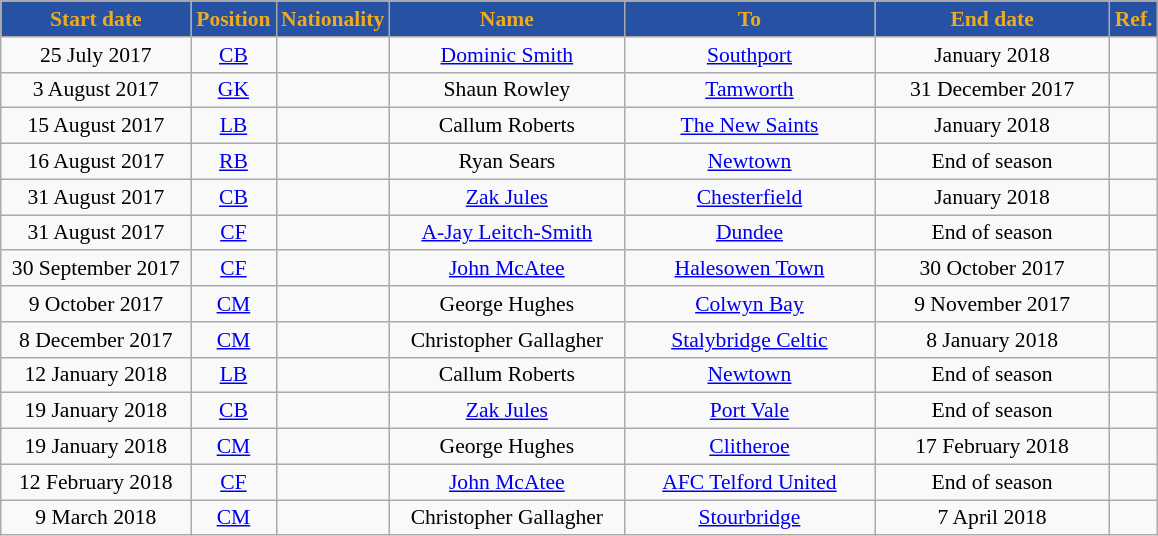<table class="wikitable"  style="text-align:center; font-size:90%; ">
<tr>
<th style="background:#2751A3; color:#EEAB1F; width:120px;">Start date</th>
<th style="background:#2751A3; color:#EEAB1F; width:50px;">Position</th>
<th style="background:#2751A3; color:#EEAB1F; width:50px;">Nationality</th>
<th style="background:#2751A3; color:#EEAB1F; width:150px;">Name</th>
<th style="background:#2751A3; color:#EEAB1F; width:160px;">To</th>
<th style="background:#2751A3; color:#EEAB1F; width:150px;">End date</th>
<th style="background:#2751A3; color:#EEAB1F; width:25px;">Ref.</th>
</tr>
<tr>
<td>25 July 2017</td>
<td><a href='#'>CB</a></td>
<td></td>
<td><a href='#'>Dominic Smith</a></td>
<td><a href='#'>Southport</a></td>
<td>January 2018</td>
<td></td>
</tr>
<tr>
<td>3 August 2017</td>
<td><a href='#'>GK</a></td>
<td></td>
<td>Shaun Rowley</td>
<td><a href='#'>Tamworth</a></td>
<td>31 December 2017</td>
<td></td>
</tr>
<tr>
<td>15 August 2017</td>
<td><a href='#'>LB</a></td>
<td></td>
<td>Callum Roberts</td>
<td> <a href='#'>The New Saints</a></td>
<td>January 2018</td>
<td></td>
</tr>
<tr>
<td>16 August 2017</td>
<td><a href='#'>RB</a></td>
<td></td>
<td>Ryan Sears</td>
<td> <a href='#'>Newtown</a></td>
<td>End of season</td>
<td></td>
</tr>
<tr>
<td>31 August 2017</td>
<td><a href='#'>CB</a></td>
<td></td>
<td><a href='#'>Zak Jules</a></td>
<td><a href='#'>Chesterfield</a></td>
<td>January 2018</td>
<td></td>
</tr>
<tr>
<td>31 August 2017</td>
<td><a href='#'>CF</a></td>
<td></td>
<td><a href='#'>A-Jay Leitch-Smith</a></td>
<td> <a href='#'>Dundee</a></td>
<td>End of season</td>
<td></td>
</tr>
<tr>
<td>30 September 2017</td>
<td><a href='#'>CF</a></td>
<td></td>
<td><a href='#'>John McAtee</a></td>
<td><a href='#'>Halesowen Town</a></td>
<td>30 October 2017</td>
<td></td>
</tr>
<tr>
<td>9 October 2017</td>
<td><a href='#'>CM</a></td>
<td></td>
<td>George Hughes</td>
<td><a href='#'>Colwyn Bay</a></td>
<td>9 November 2017</td>
<td></td>
</tr>
<tr>
<td>8 December 2017</td>
<td><a href='#'>CM</a></td>
<td></td>
<td>Christopher Gallagher</td>
<td><a href='#'>Stalybridge Celtic</a></td>
<td>8 January 2018</td>
<td></td>
</tr>
<tr>
<td>12 January 2018</td>
<td><a href='#'>LB</a></td>
<td></td>
<td>Callum Roberts</td>
<td> <a href='#'>Newtown</a></td>
<td>End of season</td>
<td></td>
</tr>
<tr>
<td>19 January 2018</td>
<td><a href='#'>CB</a></td>
<td></td>
<td><a href='#'>Zak Jules</a></td>
<td><a href='#'>Port Vale</a></td>
<td>End of season</td>
<td></td>
</tr>
<tr>
<td>19 January 2018</td>
<td><a href='#'>CM</a></td>
<td></td>
<td>George Hughes</td>
<td><a href='#'>Clitheroe</a></td>
<td>17 February 2018</td>
<td></td>
</tr>
<tr>
<td>12 February 2018</td>
<td><a href='#'>CF</a></td>
<td></td>
<td><a href='#'>John McAtee</a></td>
<td><a href='#'>AFC Telford United</a></td>
<td>End of season</td>
<td></td>
</tr>
<tr>
<td>9 March 2018</td>
<td><a href='#'>CM</a></td>
<td></td>
<td>Christopher Gallagher</td>
<td><a href='#'>Stourbridge</a></td>
<td>7 April 2018</td>
<td></td>
</tr>
</table>
